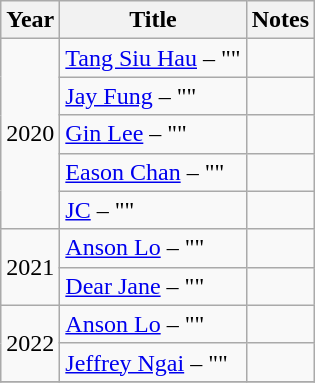<table class="wikitable plainrowheaders">
<tr>
<th scope="col">Year</th>
<th scope="col">Title</th>
<th scope="col">Notes</th>
</tr>
<tr>
<td rowspan="5">2020</td>
<td><a href='#'>Tang Siu Hau</a> – ""</td>
<td></td>
</tr>
<tr>
<td><a href='#'>Jay Fung</a> – ""</td>
<td></td>
</tr>
<tr>
<td><a href='#'>Gin Lee</a> – ""</td>
<td></td>
</tr>
<tr>
<td><a href='#'>Eason Chan</a> – ""</td>
<td></td>
</tr>
<tr>
<td><a href='#'>JC</a> – ""</td>
<td></td>
</tr>
<tr>
<td rowspan="2">2021</td>
<td><a href='#'>Anson Lo</a> – ""</td>
<td></td>
</tr>
<tr>
<td><a href='#'>Dear Jane</a> – ""</td>
</tr>
<tr>
<td rowspan="2">2022</td>
<td><a href='#'>Anson Lo</a> – ""</td>
<td></td>
</tr>
<tr>
<td><a href='#'>Jeffrey Ngai</a> – ""</td>
<td></td>
</tr>
<tr>
</tr>
</table>
